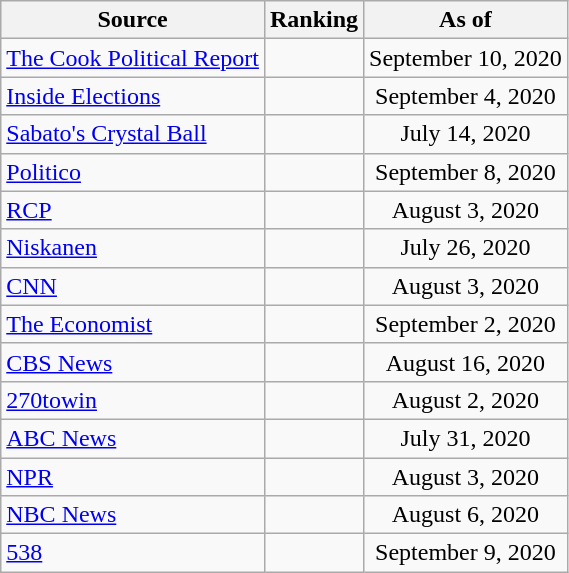<table class="wikitable" style="text-align:center">
<tr>
<th>Source</th>
<th>Ranking</th>
<th>As of</th>
</tr>
<tr>
<td align="left"><a href='#'>The Cook Political Report</a></td>
<td></td>
<td>September 10, 2020</td>
</tr>
<tr>
<td align="left"><a href='#'>Inside Elections</a></td>
<td></td>
<td>September 4, 2020</td>
</tr>
<tr>
<td align="left"><a href='#'>Sabato's Crystal Ball</a></td>
<td></td>
<td>July 14, 2020</td>
</tr>
<tr>
<td align="left"><a href='#'>Politico</a></td>
<td></td>
<td>September 8, 2020</td>
</tr>
<tr>
<td align="left"><a href='#'>RCP</a></td>
<td></td>
<td>August 3, 2020</td>
</tr>
<tr>
<td align="left"><a href='#'>Niskanen</a></td>
<td></td>
<td>July 26, 2020</td>
</tr>
<tr>
<td align="left"><a href='#'>CNN</a></td>
<td></td>
<td>August 3, 2020</td>
</tr>
<tr>
<td align="left"><a href='#'>The Economist</a></td>
<td></td>
<td>September 2, 2020</td>
</tr>
<tr>
<td align="left"><a href='#'>CBS News</a></td>
<td></td>
<td>August 16, 2020</td>
</tr>
<tr>
<td align="left"><a href='#'>270towin</a></td>
<td></td>
<td>August 2, 2020</td>
</tr>
<tr>
<td align="left"><a href='#'>ABC News</a></td>
<td></td>
<td>July 31, 2020</td>
</tr>
<tr>
<td align="left"><a href='#'>NPR</a></td>
<td></td>
<td>August 3, 2020</td>
</tr>
<tr>
<td align="left"><a href='#'>NBC News</a></td>
<td></td>
<td>August 6, 2020</td>
</tr>
<tr>
<td align="left"><a href='#'>538</a></td>
<td></td>
<td>September 9, 2020</td>
</tr>
</table>
